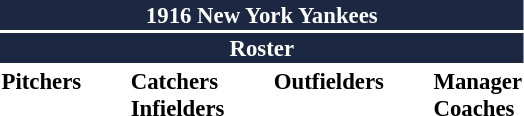<table class="toccolours" style="font-size: 95%;">
<tr>
<th colspan="10" style="background-color: #1c2841; color: white; text-align: center;">1916 New York Yankees</th>
</tr>
<tr>
<td colspan="10" style="background-color: #1c2841; color: white; text-align: center;"><strong>Roster</strong></td>
</tr>
<tr>
<td valign="top"><strong>Pitchers</strong><br>











</td>
<td width="25px"></td>
<td valign="top"><strong>Catchers</strong><br>


<strong>Infielders</strong>






</td>
<td width="25px"></td>
<td valign="top"><strong>Outfielders</strong><br>










</td>
<td width="25px"></td>
<td valign="top"><strong>Manager</strong><br>
<strong>Coaches</strong>

</td>
</tr>
</table>
